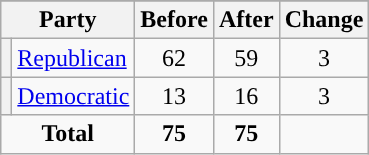<table class="wikitable" style="text-align:center;">
<tr>
</tr>
<tr>
<th colspan=2>Party</th>
<th>Before</th>
<th>After</th>
<th>Change</th>
</tr>
<tr>
<th style="background-color:"></th>
<td style="text-align:left;"><a href='#'>Republican</a></td>
<td>62</td>
<td>59</td>
<td> 3</td>
</tr>
<tr>
<th style="background-color:"></th>
<td style="text-align:left;"><a href='#'>Democratic</a></td>
<td>13</td>
<td>16</td>
<td> 3</td>
</tr>
<tr>
<td colspan=2><strong>Total</strong></td>
<td><strong>75</strong></td>
<td><strong>75</strong></td>
<td></td>
</tr>
</table>
